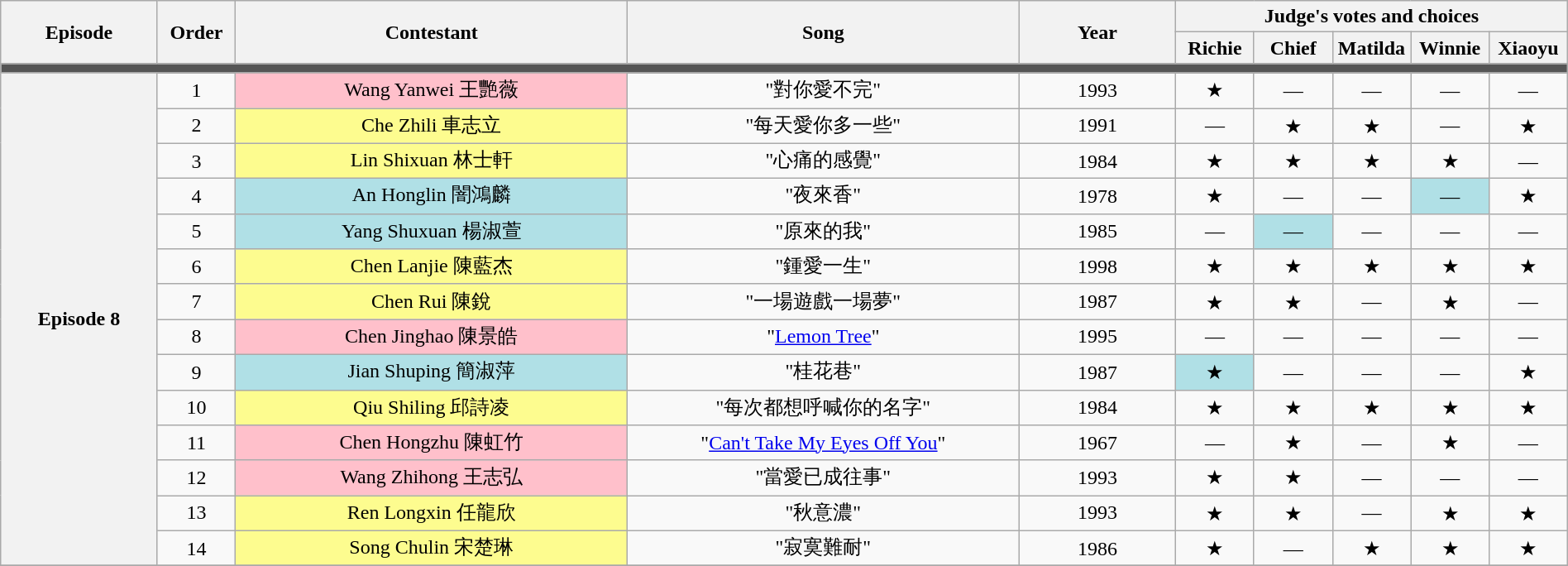<table class="wikitable" style="text-align: center; width:100%;">
<tr>
<th rowspan="2" style="width:10%;">Episode</th>
<th rowspan="2" style="width:5%;">Order</th>
<th rowspan="2" style="width:25%;">Contestant</th>
<th rowspan="2" style="width:25%;">Song</th>
<th rowspan="2" style="width:10%;">Year</th>
<th scope="col" colspan="5">Judge's votes and choices</th>
</tr>
<tr>
<th style="width:5%;">Richie</th>
<th style="width:5%;">Chief</th>
<th style="width:5%;">Matilda</th>
<th style="width:5%;">Winnie</th>
<th style="width:5%;">Xiaoyu</th>
</tr>
<tr>
<td colspan="11" style="background:#555;"></td>
</tr>
<tr>
<th rowspan="14">Episode 8<br><small></small></th>
<td>1</td>
<td style="background:pink;">Wang Yanwei 王艷薇</td>
<td>"對你愛不完"</td>
<td>1993</td>
<td>★</td>
<td>—</td>
<td>—</td>
<td>—</td>
<td>—</td>
</tr>
<tr>
<td>2</td>
<td style="background:#fdfc8f;">Che Zhili 車志立</td>
<td>"每天愛你多一些"</td>
<td>1991</td>
<td>—</td>
<td>★</td>
<td>★</td>
<td>—</td>
<td>★</td>
</tr>
<tr>
<td>3</td>
<td style="background:#fdfc8f;">Lin Shixuan 林士軒</td>
<td>"心痛的感覺"</td>
<td>1984</td>
<td>★</td>
<td>★</td>
<td>★</td>
<td>★</td>
<td>—</td>
</tr>
<tr>
<td>4</td>
<td style="background:#b0e0e6;">An Honglin 闇鴻麟</td>
<td>"夜來香"</td>
<td>1978</td>
<td>★</td>
<td>—</td>
<td>—</td>
<td style="background:#b0e0e6;">—</td>
<td>★</td>
</tr>
<tr>
<td>5</td>
<td style="background:#b0e0e6;">Yang Shuxuan 楊淑萱</td>
<td>"原來的我"</td>
<td>1985</td>
<td>—</td>
<td style="background:#b0e0e6;">—</td>
<td>—</td>
<td>—</td>
<td>—</td>
</tr>
<tr>
<td>6</td>
<td style="background:#fdfc8f;">Chen Lanjie 陳藍杰</td>
<td>"鍾愛一生"</td>
<td>1998</td>
<td>★</td>
<td>★</td>
<td>★</td>
<td>★</td>
<td>★</td>
</tr>
<tr>
<td>7</td>
<td style="background:#fdfc8f;">Chen Rui 陳銳</td>
<td>"一場遊戲一場夢"</td>
<td>1987</td>
<td>★</td>
<td>★</td>
<td>—</td>
<td>★</td>
<td>—</td>
</tr>
<tr>
<td>8</td>
<td style="background:pink;">Chen Jinghao 陳景皓</td>
<td>"<a href='#'>Lemon Tree</a>"</td>
<td>1995</td>
<td>—</td>
<td>—</td>
<td>—</td>
<td>—</td>
<td>—</td>
</tr>
<tr>
<td>9</td>
<td style="background:#b0e0e6;">Jian Shuping 簡淑萍</td>
<td>"桂花巷"</td>
<td>1987</td>
<td style="background:#b0e0e6;">★</td>
<td>—</td>
<td>—</td>
<td>—</td>
<td>★</td>
</tr>
<tr>
<td>10</td>
<td style="background:#fdfc8f;">Qiu Shiling 邱詩凌</td>
<td>"每次都想呼喊你的名字"</td>
<td>1984</td>
<td>★</td>
<td>★</td>
<td>★</td>
<td>★</td>
<td>★</td>
</tr>
<tr>
<td>11</td>
<td style="background:pink;">Chen Hongzhu 陳虹竹</td>
<td>"<a href='#'>Can't Take My Eyes Off You</a>"</td>
<td>1967</td>
<td>—</td>
<td>★</td>
<td>—</td>
<td>★</td>
<td>—</td>
</tr>
<tr>
<td>12</td>
<td style="background:pink;">Wang Zhihong 王志弘</td>
<td>"當愛已成往事"</td>
<td>1993</td>
<td>★</td>
<td>★</td>
<td>—</td>
<td>—</td>
<td>—</td>
</tr>
<tr>
<td>13</td>
<td style="background:#fdfc8f;">Ren Longxin 任龍欣</td>
<td>"秋意濃"</td>
<td>1993</td>
<td>★</td>
<td>★</td>
<td>—</td>
<td>★</td>
<td>★</td>
</tr>
<tr>
<td>14</td>
<td style="background:#fdfc8f;">Song Chulin 宋楚琳</td>
<td>"寂寞難耐"</td>
<td>1986</td>
<td>★</td>
<td>—</td>
<td>★</td>
<td>★</td>
<td>★</td>
</tr>
<tr>
</tr>
</table>
